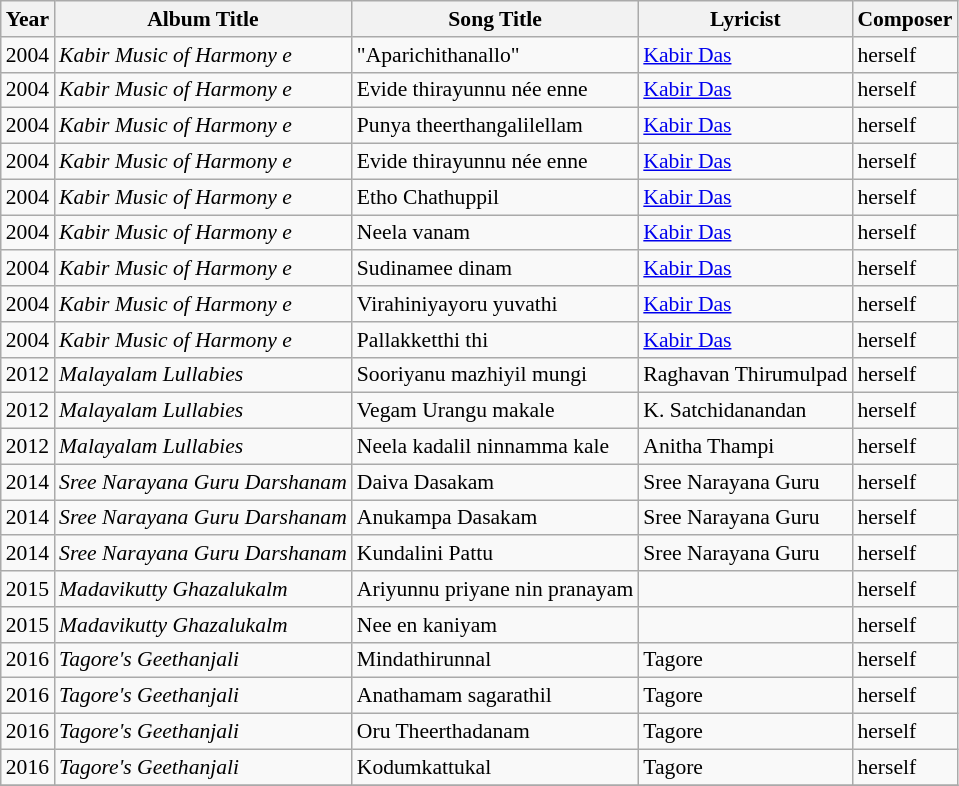<table class="wikitable" style="font-size: 90%;">
<tr>
<th>Year</th>
<th>Album Title</th>
<th>Song Title</th>
<th>Lyricist</th>
<th>Composer</th>
</tr>
<tr>
<td>2004</td>
<td><em>Kabir Music of Harmony e</em></td>
<td>"Aparichithanallo"</td>
<td><a href='#'>Kabir Das</a></td>
<td>herself</td>
</tr>
<tr>
<td>2004</td>
<td><em>Kabir Music of Harmony e</em></td>
<td>Evide thirayunnu née enne</td>
<td><a href='#'>Kabir Das</a></td>
<td>herself</td>
</tr>
<tr>
<td>2004</td>
<td><em>Kabir Music of Harmony e</em></td>
<td>Punya theerthangalilellam</td>
<td><a href='#'>Kabir Das</a></td>
<td>herself</td>
</tr>
<tr>
<td>2004</td>
<td><em>Kabir Music of Harmony e</em></td>
<td>Evide thirayunnu née enne</td>
<td><a href='#'>Kabir Das</a></td>
<td>herself</td>
</tr>
<tr>
<td>2004</td>
<td><em>Kabir Music of Harmony e</em></td>
<td>Etho Chathuppil</td>
<td><a href='#'>Kabir Das</a></td>
<td>herself</td>
</tr>
<tr>
<td>2004</td>
<td><em>Kabir Music of Harmony e</em></td>
<td>Neela vanam</td>
<td><a href='#'>Kabir Das</a></td>
<td>herself</td>
</tr>
<tr>
<td>2004</td>
<td><em>Kabir Music of Harmony e</em></td>
<td>Sudinamee dinam</td>
<td><a href='#'>Kabir Das</a></td>
<td>herself</td>
</tr>
<tr>
<td>2004</td>
<td><em>Kabir Music of Harmony e</em></td>
<td>Virahiniyayoru yuvathi</td>
<td><a href='#'>Kabir Das</a></td>
<td>herself</td>
</tr>
<tr>
<td>2004</td>
<td><em>Kabir Music of Harmony e</em></td>
<td>Pallakketthi thi</td>
<td><a href='#'>Kabir Das</a></td>
<td>herself</td>
</tr>
<tr>
<td>2012</td>
<td><em>Malayalam Lullabies </em></td>
<td>Sooriyanu mazhiyil mungi</td>
<td>Raghavan Thirumulpad</td>
<td>herself</td>
</tr>
<tr>
<td>2012</td>
<td><em>Malayalam Lullabies </em></td>
<td>Vegam Urangu makale</td>
<td>K. Satchidanandan</td>
<td>herself</td>
</tr>
<tr>
<td>2012</td>
<td><em>Malayalam Lullabies </em></td>
<td>Neela kadalil ninnamma kale</td>
<td>Anitha Thampi</td>
<td>herself</td>
</tr>
<tr>
<td>2014</td>
<td><em>Sree Narayana Guru Darshanam</em></td>
<td>Daiva Dasakam</td>
<td>Sree Narayana Guru</td>
<td>herself</td>
</tr>
<tr>
<td>2014</td>
<td><em>Sree Narayana Guru Darshanam</em></td>
<td>Anukampa Dasakam</td>
<td>Sree Narayana Guru</td>
<td>herself</td>
</tr>
<tr>
<td>2014</td>
<td><em>Sree Narayana Guru Darshanam</em></td>
<td>Kundalini Pattu</td>
<td>Sree Narayana Guru</td>
<td>herself</td>
</tr>
<tr>
<td>2015</td>
<td><em>Madavikutty Ghazalukalm</em></td>
<td>Ariyunnu priyane nin pranayam</td>
<td></td>
<td>herself</td>
</tr>
<tr>
<td>2015</td>
<td><em>Madavikutty Ghazalukalm</em></td>
<td>Nee en kaniyam</td>
<td></td>
<td>herself</td>
</tr>
<tr>
<td>2016</td>
<td><em>Tagore's Geethanjali</em></td>
<td>Mindathirunnal</td>
<td>Tagore</td>
<td>herself</td>
</tr>
<tr>
<td>2016</td>
<td><em>Tagore's Geethanjali</em></td>
<td>Anathamam sagarathil</td>
<td>Tagore</td>
<td>herself</td>
</tr>
<tr>
<td>2016</td>
<td><em>Tagore's Geethanjali</em></td>
<td>Oru Theerthadanam</td>
<td>Tagore</td>
<td>herself</td>
</tr>
<tr>
<td>2016</td>
<td><em>Tagore's Geethanjali</em></td>
<td>Kodumkattukal</td>
<td>Tagore</td>
<td>herself</td>
</tr>
<tr>
</tr>
</table>
